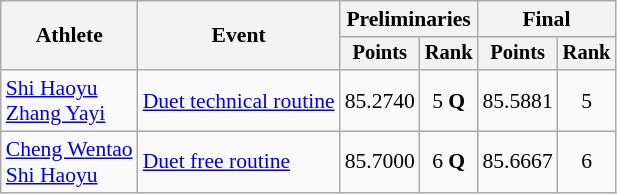<table class=wikitable style="font-size:90%">
<tr>
<th rowspan="2">Athlete</th>
<th rowspan="2">Event</th>
<th colspan="2">Preliminaries</th>
<th colspan="2">Final</th>
</tr>
<tr style="font-size:95%">
<th>Points</th>
<th>Rank</th>
<th>Points</th>
<th>Rank</th>
</tr>
<tr align=center>
<td align=left><a href='#'>Shi Haoyu</a><br><a href='#'>Zhang Yayi</a></td>
<td align=left><a href='#'>Duet technical routine</a></td>
<td>85.2740</td>
<td>5 <strong>Q</strong></td>
<td>85.5881</td>
<td>5</td>
</tr>
<tr align=center>
<td align=left><a href='#'>Cheng Wentao</a><br><a href='#'>Shi Haoyu</a></td>
<td align=left><a href='#'>Duet free routine</a></td>
<td>85.7000</td>
<td>6 <strong>Q</strong></td>
<td>85.6667</td>
<td>6</td>
</tr>
</table>
